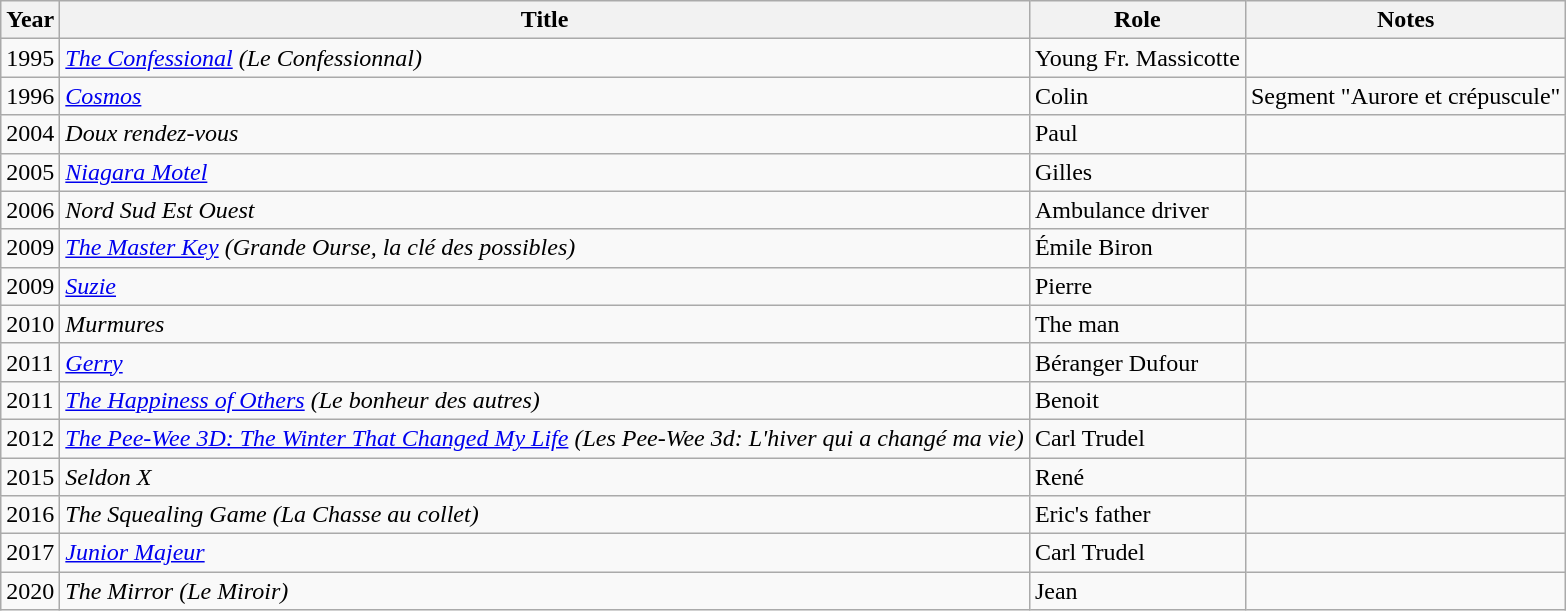<table class="wikitable">
<tr>
<th>Year</th>
<th>Title</th>
<th>Role</th>
<th>Notes</th>
</tr>
<tr>
<td>1995</td>
<td><em><a href='#'>The Confessional</a> (Le Confessionnal)</em></td>
<td>Young Fr. Massicotte</td>
<td></td>
</tr>
<tr>
<td>1996</td>
<td><em><a href='#'>Cosmos</a></em></td>
<td>Colin</td>
<td>Segment "Aurore et crépuscule"</td>
</tr>
<tr>
<td>2004</td>
<td><em>Doux rendez-vous</em></td>
<td>Paul</td>
<td></td>
</tr>
<tr>
<td>2005</td>
<td><em><a href='#'>Niagara Motel</a></em></td>
<td>Gilles</td>
<td></td>
</tr>
<tr>
<td>2006</td>
<td><em>Nord Sud Est Ouest</em></td>
<td>Ambulance driver</td>
<td></td>
</tr>
<tr>
<td>2009</td>
<td><em><a href='#'>The Master Key</a> (Grande Ourse, la clé des possibles)</em></td>
<td>Émile Biron</td>
<td></td>
</tr>
<tr>
<td>2009</td>
<td><em><a href='#'>Suzie</a></em></td>
<td>Pierre</td>
<td></td>
</tr>
<tr>
<td>2010</td>
<td><em>Murmures</em></td>
<td>The man</td>
<td></td>
</tr>
<tr>
<td>2011</td>
<td><em><a href='#'>Gerry</a></em></td>
<td>Béranger Dufour</td>
<td></td>
</tr>
<tr>
<td>2011</td>
<td><em><a href='#'>The Happiness of Others</a> (Le bonheur des autres)</em></td>
<td>Benoit</td>
<td></td>
</tr>
<tr>
<td>2012</td>
<td><em><a href='#'>The Pee-Wee 3D: The Winter That Changed My Life</a> (Les Pee-Wee 3d: L'hiver qui a changé ma vie)</em></td>
<td>Carl Trudel</td>
<td></td>
</tr>
<tr>
<td>2015</td>
<td><em>Seldon X</em></td>
<td>René</td>
<td></td>
</tr>
<tr>
<td>2016</td>
<td><em>The Squealing Game (La Chasse au collet)</em></td>
<td>Eric's father</td>
<td></td>
</tr>
<tr>
<td>2017</td>
<td><em><a href='#'>Junior Majeur</a></em></td>
<td>Carl Trudel</td>
<td></td>
</tr>
<tr>
<td>2020</td>
<td><em>The Mirror (Le Miroir)</em></td>
<td>Jean</td>
<td></td>
</tr>
</table>
